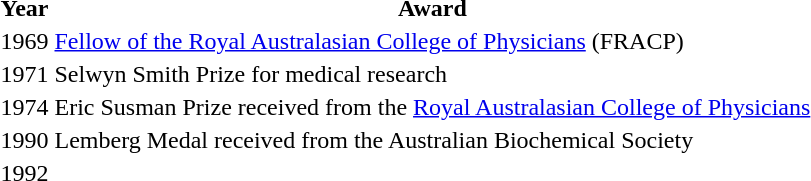<table>
<tr>
<th>Year</th>
<th>Award</th>
</tr>
<tr>
<td>1969</td>
<td><a href='#'>Fellow of the Royal Australasian College of Physicians</a> (FRACP)</td>
</tr>
<tr>
<td>1971</td>
<td>Selwyn Smith Prize for medical research</td>
</tr>
<tr>
<td>1974</td>
<td>Eric Susman Prize received from the <a href='#'>Royal Australasian College of Physicians</a></td>
</tr>
<tr>
<td>1990</td>
<td>Lemberg Medal received from the Australian Biochemical Society</td>
</tr>
<tr>
<td>1992</td>
<td></td>
</tr>
</table>
